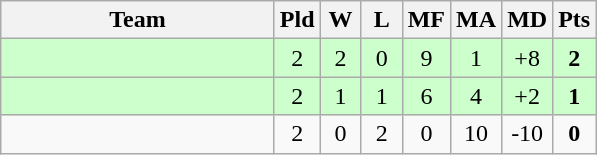<table class=wikitable style="text-align:center">
<tr>
<th width=175>Team</th>
<th width=20>Pld</th>
<th width=20>W</th>
<th width=20>L</th>
<th width=20>MF</th>
<th width=20>MA</th>
<th width=20>MD</th>
<th width=20>Pts</th>
</tr>
<tr bgcolor=ccffcc>
<td align=left></td>
<td>2</td>
<td>2</td>
<td>0</td>
<td>9</td>
<td>1</td>
<td>+8</td>
<td><strong>2</strong></td>
</tr>
<tr bgcolor=ccffcc>
<td align=left></td>
<td>2</td>
<td>1</td>
<td>1</td>
<td>6</td>
<td>4</td>
<td>+2</td>
<td><strong>1</strong></td>
</tr>
<tr>
<td align=left></td>
<td>2</td>
<td>0</td>
<td>2</td>
<td>0</td>
<td>10</td>
<td>-10</td>
<td><strong>0</strong></td>
</tr>
</table>
